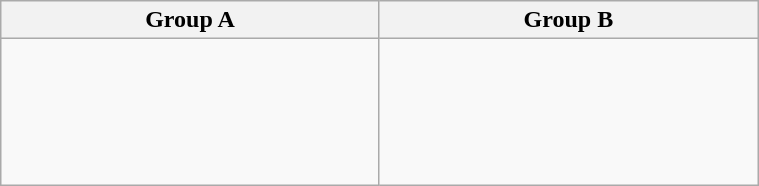<table class="wikitable" width=40%>
<tr>
<th width=25%>Group A</th>
<th width=25%>Group B</th>
</tr>
<tr>
<td><br><br>
<br>
<br>
</td>
<td><br><br>
<br>
<br>
<br>
</td>
</tr>
</table>
